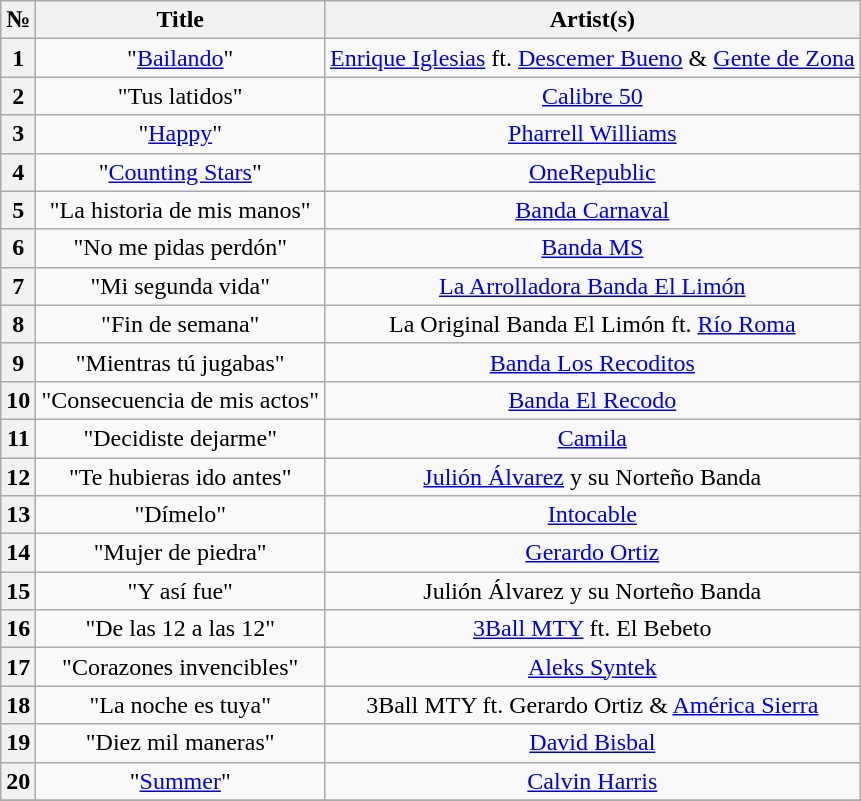<table class="wikitable sortable" style="text-align: center">
<tr>
<th scope="col">№</th>
<th scope="col">Title</th>
<th scope="col">Artist(s)</th>
</tr>
<tr>
<th scope="row">1</th>
<td>"<a href='#'>Bailando</a>"</td>
<td><a href='#'>Enrique Iglesias</a> ft. <a href='#'>Descemer Bueno</a> & <a href='#'>Gente de Zona</a></td>
</tr>
<tr>
<th scope="row">2</th>
<td>"Tus latidos"</td>
<td><a href='#'>Calibre 50</a></td>
</tr>
<tr>
<th scope="row">3</th>
<td>"<a href='#'>Happy</a>"</td>
<td><a href='#'>Pharrell Williams</a></td>
</tr>
<tr>
<th scope="row">4</th>
<td>"<a href='#'>Counting Stars</a>"</td>
<td><a href='#'>OneRepublic</a></td>
</tr>
<tr>
<th scope="row">5</th>
<td>"La historia de mis manos"</td>
<td><a href='#'>Banda Carnaval</a></td>
</tr>
<tr>
<th scope="row">6</th>
<td>"No me pidas perdón"</td>
<td><a href='#'>Banda MS</a></td>
</tr>
<tr>
<th scope="row">7</th>
<td>"Mi segunda vida"</td>
<td><a href='#'>La Arrolladora Banda El Limón</a></td>
</tr>
<tr>
<th scope="row">8</th>
<td>"Fin de semana"</td>
<td>La Original Banda El Limón ft. <a href='#'>Río Roma</a></td>
</tr>
<tr>
<th scope="row">9</th>
<td>"Mientras tú jugabas"</td>
<td><a href='#'>Banda Los Recoditos</a></td>
</tr>
<tr>
<th scope="row">10</th>
<td>"Consecuencia de mis actos"</td>
<td><a href='#'>Banda El Recodo</a></td>
</tr>
<tr>
<th scope="row">11</th>
<td>"Decidiste dejarme"</td>
<td><a href='#'>Camila</a></td>
</tr>
<tr>
<th scope="row">12</th>
<td>"Te hubieras ido antes"</td>
<td><a href='#'>Julión Álvarez</a> y su Norteño Banda</td>
</tr>
<tr>
<th scope="row">13</th>
<td>"Dímelo"</td>
<td><a href='#'>Intocable</a></td>
</tr>
<tr>
<th scope="row">14</th>
<td>"Mujer de piedra"</td>
<td><a href='#'>Gerardo Ortiz</a></td>
</tr>
<tr>
<th scope="row">15</th>
<td>"Y así fue"</td>
<td>Julión Álvarez y su Norteño Banda</td>
</tr>
<tr>
<th scope="row">16</th>
<td>"De las 12 a las 12"</td>
<td><a href='#'>3Ball MTY</a> ft. El Bebeto</td>
</tr>
<tr>
<th scope="row">17</th>
<td>"Corazones invencibles"</td>
<td><a href='#'>Aleks Syntek</a></td>
</tr>
<tr>
<th scope="row">18</th>
<td>"La noche es tuya"</td>
<td>3Ball MTY ft. Gerardo Ortiz & <a href='#'>América Sierra</a></td>
</tr>
<tr>
<th scope="row">19</th>
<td>"Diez mil maneras"</td>
<td><a href='#'>David Bisbal</a></td>
</tr>
<tr>
<th scope="row">20</th>
<td>"<a href='#'>Summer</a>"</td>
<td><a href='#'>Calvin Harris</a></td>
</tr>
<tr>
</tr>
</table>
